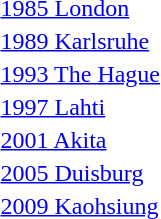<table>
<tr>
<td><a href='#'>1985 London</a></td>
<td></td>
<td></td>
<td></td>
</tr>
<tr>
<td><a href='#'>1989 Karlsruhe</a></td>
<td></td>
<td></td>
<td></td>
</tr>
<tr>
<td><a href='#'>1993 The Hague</a></td>
<td></td>
<td></td>
<td></td>
</tr>
<tr>
<td><a href='#'>1997 Lahti</a></td>
<td></td>
<td></td>
<td></td>
</tr>
<tr>
<td><a href='#'>2001 Akita</a></td>
<td></td>
<td></td>
<td></td>
</tr>
<tr>
<td><a href='#'>2005 Duisburg</a></td>
<td></td>
<td></td>
<td></td>
</tr>
<tr>
<td><a href='#'>2009 Kaohsiung</a></td>
<td></td>
<td></td>
<td></td>
</tr>
</table>
